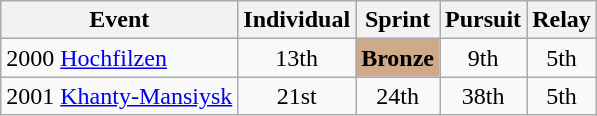<table class="wikitable" style="text-align: center;">
<tr>
<th>Event</th>
<th>Individual</th>
<th>Sprint</th>
<th>Pursuit</th>
<th>Relay</th>
</tr>
<tr>
<td align=left> 2000 <a href='#'>Hochfilzen</a></td>
<td>13th</td>
<td style="background:#cfaa88;"><strong>Bronze</strong></td>
<td>9th</td>
<td>5th</td>
</tr>
<tr>
<td align=left> 2001 <a href='#'>Khanty-Mansiysk</a></td>
<td>21st</td>
<td>24th</td>
<td>38th</td>
<td>5th</td>
</tr>
</table>
